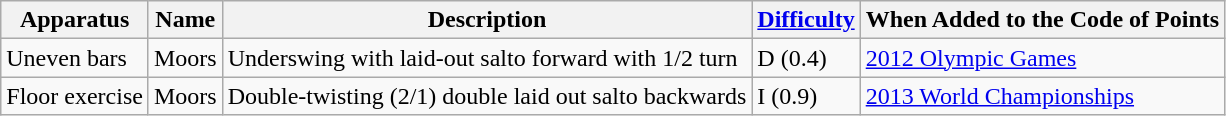<table class="wikitable">
<tr>
<th>Apparatus</th>
<th>Name</th>
<th>Description</th>
<th><a href='#'>Difficulty</a></th>
<th>When Added to the Code of Points</th>
</tr>
<tr>
<td>Uneven bars</td>
<td>Moors</td>
<td>Underswing with laid-out salto forward with 1/2 turn</td>
<td>D (0.4)</td>
<td><a href='#'>2012 Olympic Games</a></td>
</tr>
<tr>
<td>Floor exercise</td>
<td>Moors</td>
<td>Double-twisting (2/1) double laid out salto backwards</td>
<td>I (0.9)</td>
<td><a href='#'>2013 World Championships</a></td>
</tr>
</table>
